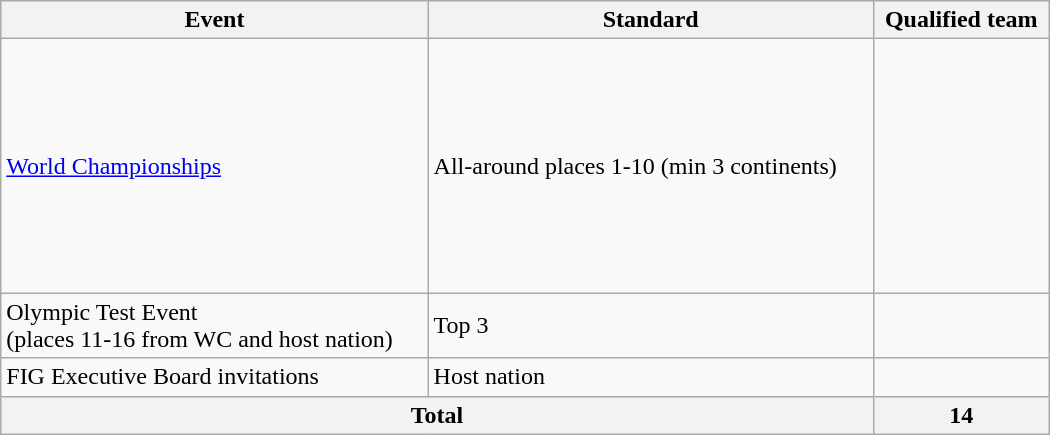<table class="wikitable" style="width:700px;">
<tr>
<th>Event</th>
<th>Standard</th>
<th>Qualified team</th>
</tr>
<tr>
<td><a href='#'>World Championships</a></td>
<td>All-around places 1-10 (min 3 continents)</td>
<td><br><br><br><br><br><br><br><br><br></td>
</tr>
<tr>
<td>Olympic Test Event<br>(places 11-16 from WC and host nation)</td>
<td>Top 3</td>
<td><br><br></td>
</tr>
<tr>
<td>FIG Executive Board invitations</td>
<td>Host nation</td>
<td></td>
</tr>
<tr>
<th colspan="2">Total</th>
<th>14</th>
</tr>
</table>
